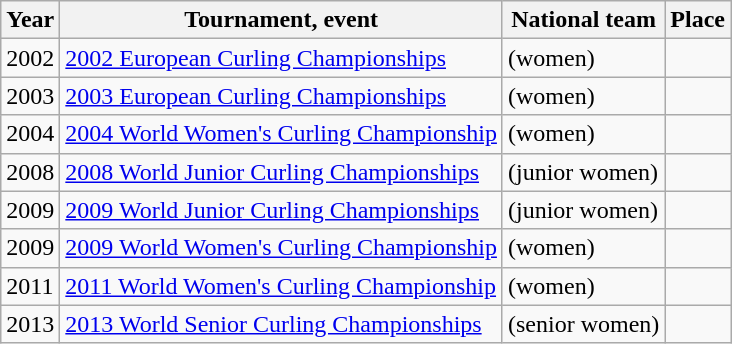<table class="wikitable">
<tr>
<th scope="col">Year</th>
<th scope="col">Tournament, event</th>
<th scope="col">National team</th>
<th scope="col">Place</th>
</tr>
<tr>
<td>2002</td>
<td><a href='#'>2002 European Curling Championships</a></td>
<td> (women)</td>
<td></td>
</tr>
<tr>
<td>2003</td>
<td><a href='#'>2003 European Curling Championships</a></td>
<td> (women)</td>
<td></td>
</tr>
<tr>
<td>2004</td>
<td><a href='#'>2004 World Women's Curling Championship</a></td>
<td> (women)</td>
<td></td>
</tr>
<tr>
<td>2008</td>
<td><a href='#'>2008 World Junior Curling Championships</a></td>
<td> (junior women)</td>
<td></td>
</tr>
<tr>
<td>2009</td>
<td><a href='#'>2009 World Junior Curling Championships</a></td>
<td> (junior women)</td>
<td></td>
</tr>
<tr>
<td>2009</td>
<td><a href='#'>2009 World Women's Curling Championship</a></td>
<td> (women)</td>
<td></td>
</tr>
<tr>
<td>2011</td>
<td><a href='#'>2011 World Women's Curling Championship</a></td>
<td> (women)</td>
<td></td>
</tr>
<tr>
<td>2013</td>
<td><a href='#'>2013 World Senior Curling Championships</a></td>
<td> (senior women)</td>
<td></td>
</tr>
</table>
